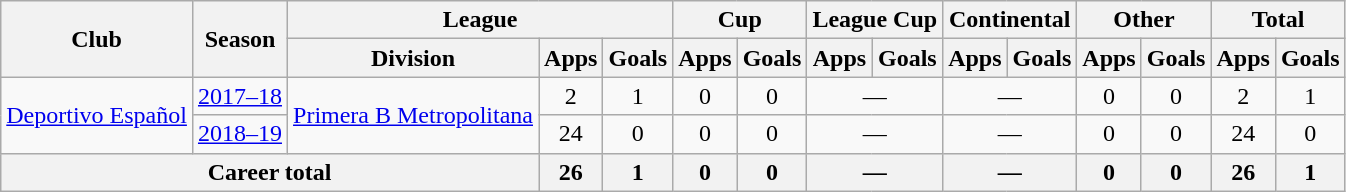<table class="wikitable" style="text-align:center">
<tr>
<th rowspan="2">Club</th>
<th rowspan="2">Season</th>
<th colspan="3">League</th>
<th colspan="2">Cup</th>
<th colspan="2">League Cup</th>
<th colspan="2">Continental</th>
<th colspan="2">Other</th>
<th colspan="2">Total</th>
</tr>
<tr>
<th>Division</th>
<th>Apps</th>
<th>Goals</th>
<th>Apps</th>
<th>Goals</th>
<th>Apps</th>
<th>Goals</th>
<th>Apps</th>
<th>Goals</th>
<th>Apps</th>
<th>Goals</th>
<th>Apps</th>
<th>Goals</th>
</tr>
<tr>
<td rowspan="2"><a href='#'>Deportivo Español</a></td>
<td><a href='#'>2017–18</a></td>
<td rowspan="2"><a href='#'>Primera B Metropolitana</a></td>
<td>2</td>
<td>1</td>
<td>0</td>
<td>0</td>
<td colspan="2">—</td>
<td colspan="2">—</td>
<td>0</td>
<td>0</td>
<td>2</td>
<td>1</td>
</tr>
<tr>
<td><a href='#'>2018–19</a></td>
<td>24</td>
<td>0</td>
<td>0</td>
<td>0</td>
<td colspan="2">—</td>
<td colspan="2">—</td>
<td>0</td>
<td>0</td>
<td>24</td>
<td>0</td>
</tr>
<tr>
<th colspan="3">Career total</th>
<th>26</th>
<th>1</th>
<th>0</th>
<th>0</th>
<th colspan="2">—</th>
<th colspan="2">—</th>
<th>0</th>
<th>0</th>
<th>26</th>
<th>1</th>
</tr>
</table>
